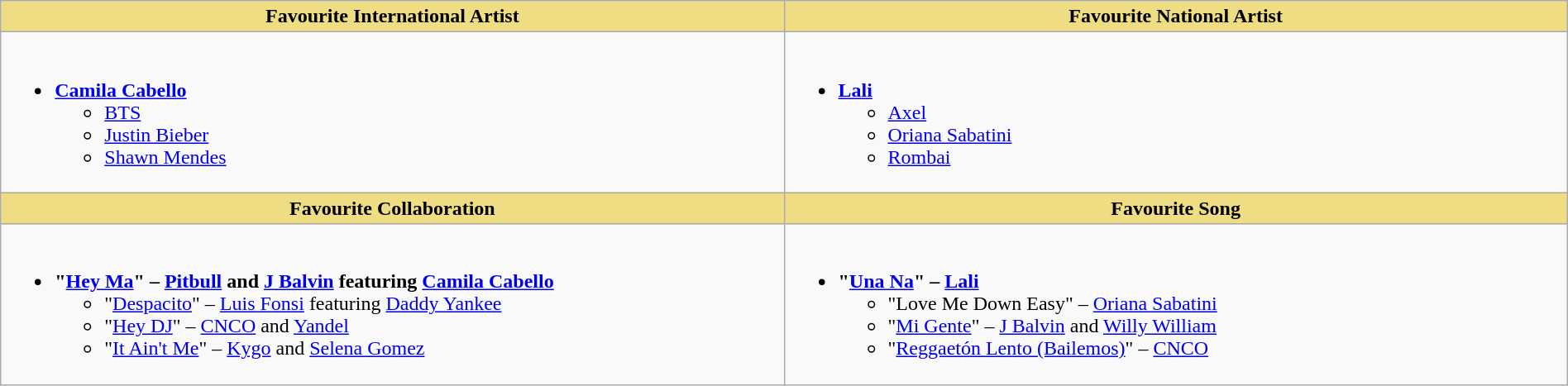<table class="wikitable" style="width:100%;">
<tr>
<th style="background:#EEDD82; width:50%">Favourite International Artist</th>
<th style="background:#EEDD82; width:50%">Favourite National Artist</th>
</tr>
<tr>
<td valign="top"><br><ul><li><strong><a href='#'>Camila Cabello</a></strong><ul><li><a href='#'>BTS</a></li><li><a href='#'>Justin Bieber</a></li><li><a href='#'>Shawn Mendes</a></li></ul></li></ul></td>
<td valign="top"><br><ul><li><strong><a href='#'>Lali</a></strong><ul><li><a href='#'>Axel</a></li><li><a href='#'>Oriana Sabatini</a></li><li><a href='#'>Rombai</a></li></ul></li></ul></td>
</tr>
<tr>
<th style="background:#EEDD82; width:50%">Favourite Collaboration</th>
<th style="background:#EEDD82; width:50%">Favourite Song</th>
</tr>
<tr>
<td valign="top"><br><ul><li><strong>"<a href='#'>Hey Ma</a>" – <a href='#'>Pitbull</a> and <a href='#'>J Balvin</a> featuring <a href='#'>Camila Cabello</a></strong><ul><li>"<a href='#'>Despacito</a>" – <a href='#'>Luis Fonsi</a> featuring <a href='#'>Daddy Yankee</a></li><li>"<a href='#'>Hey DJ</a>" – <a href='#'>CNCO</a> and <a href='#'>Yandel</a></li><li>"<a href='#'>It Ain't Me</a>" – <a href='#'>Kygo</a> and <a href='#'>Selena Gomez</a></li></ul></li></ul></td>
<td valign="top"><br><ul><li><strong>"<a href='#'>Una Na</a>" – <a href='#'>Lali</a></strong><ul><li>"Love Me Down Easy" – <a href='#'>Oriana Sabatini</a></li><li>"<a href='#'>Mi Gente</a>" – <a href='#'>J Balvin</a> and <a href='#'>Willy William</a></li><li>"<a href='#'>Reggaetón Lento (Bailemos)</a>" – <a href='#'>CNCO</a></li></ul></li></ul></td>
</tr>
</table>
